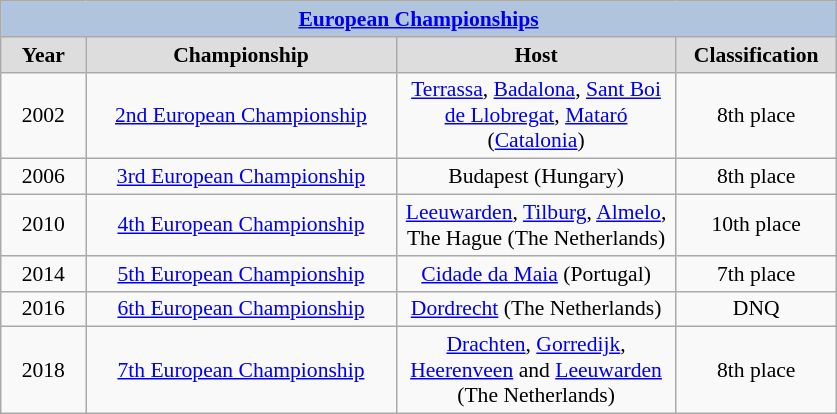<table class="wikitable" style=font-size:90%>
<tr align=center style="background:#B0C4DE;">
<td colspan=4><strong><a href='#'>European Championships</a></strong></td>
</tr>
<tr align=center bgcolor="#dddddd">
<td width=50><strong>Year</strong></td>
<td width=200><strong>Championship</strong></td>
<td width=180><strong>Host</strong></td>
<td width=100><strong>Classification</strong></td>
</tr>
<tr align=center>
<td>2002</td>
<td><a href='#'>2nd European Championship</a></td>
<td><a href='#'>Terrassa</a>, <a href='#'>Badalona</a>, <a href='#'>Sant Boi de Llobregat</a>, <a href='#'>Mataró</a> (<a href='#'>Catalonia</a>)</td>
<td align="center">8th place</td>
</tr>
<tr align=center>
<td>2006</td>
<td><a href='#'>3rd European Championship</a></td>
<td>Budapest (Hungary)</td>
<td align="center">8th place</td>
</tr>
<tr align=center>
<td>2010</td>
<td><a href='#'>4th European Championship</a></td>
<td><a href='#'>Leeuwarden</a>, <a href='#'>Tilburg</a>, <a href='#'>Almelo</a>, The Hague (The Netherlands)</td>
<td align="center">10th place</td>
</tr>
<tr align=center>
<td>2014</td>
<td><a href='#'>5th European Championship</a></td>
<td><a href='#'>Cidade da Maia</a> (Portugal)</td>
<td align="center">7th place</td>
</tr>
<tr align=center>
<td>2016</td>
<td><a href='#'>6th European Championship</a></td>
<td><a href='#'>Dordrecht</a> (The Netherlands)</td>
<td align="center">DNQ</td>
</tr>
<tr align=center>
<td>2018</td>
<td><a href='#'>7th European Championship</a></td>
<td><a href='#'>Drachten</a>, <a href='#'>Gorredijk</a>, <a href='#'>Heerenveen</a> and <a href='#'>Leeuwarden</a> (The Netherlands)</td>
<td align="center">8th place</td>
</tr>
</table>
